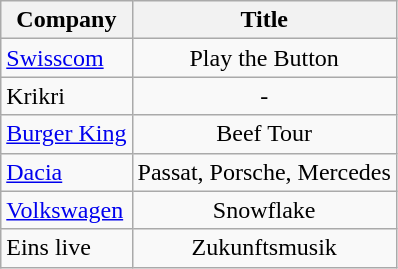<table class="wikitable">
<tr>
<th align="left">Company</th>
<th align="left">Title</th>
</tr>
<tr>
<td align="left"><a href='#'>Swisscom</a></td>
<td align="center">Play the Button</td>
</tr>
<tr>
<td align="left">Krikri</td>
<td align="center">-</td>
</tr>
<tr>
<td align="left"><a href='#'>Burger King</a></td>
<td align="center">Beef Tour</td>
</tr>
<tr>
<td align="left"><a href='#'>Dacia</a></td>
<td align="center">Passat, Porsche, Mercedes</td>
</tr>
<tr>
<td align="left"><a href='#'>Volkswagen</a></td>
<td align="center">Snowflake</td>
</tr>
<tr>
<td align="left">Eins live</td>
<td align="center">Zukunftsmusik</td>
</tr>
</table>
